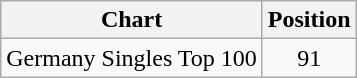<table class="wikitable">
<tr>
<th>Chart</th>
<th>Position</th>
</tr>
<tr>
<td>Germany Singles Top 100</td>
<td align="center">91</td>
</tr>
</table>
